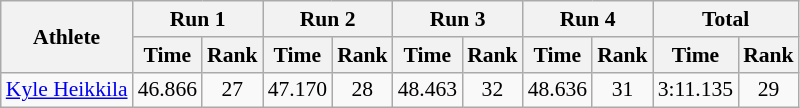<table class="wikitable" border="1" style="font-size:90%">
<tr>
<th rowspan="2">Athlete</th>
<th colspan="2">Run 1</th>
<th colspan="2">Run 2</th>
<th colspan="2">Run 3</th>
<th colspan="2">Run 4</th>
<th colspan="2">Total</th>
</tr>
<tr>
<th>Time</th>
<th>Rank</th>
<th>Time</th>
<th>Rank</th>
<th>Time</th>
<th>Rank</th>
<th>Time</th>
<th>Rank</th>
<th>Time</th>
<th>Rank</th>
</tr>
<tr>
<td><a href='#'>Kyle Heikkila</a></td>
<td align="center">46.866</td>
<td align="center">27</td>
<td align="center">47.170</td>
<td align="center">28</td>
<td align="center">48.463</td>
<td align="center">32</td>
<td align="center">48.636</td>
<td align="center">31</td>
<td align="center">3:11.135</td>
<td align="center">29</td>
</tr>
</table>
